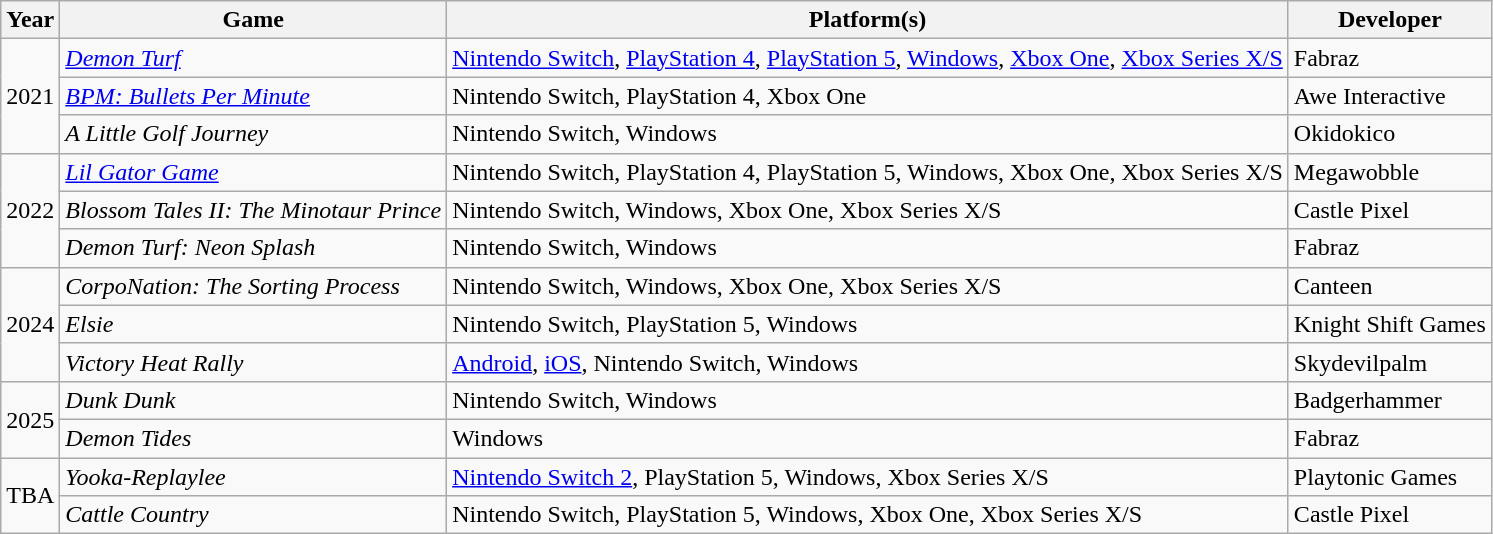<table class="wikitable sortable">
<tr>
<th>Year</th>
<th>Game</th>
<th>Platform(s)</th>
<th>Developer</th>
</tr>
<tr>
<td rowspan="3">2021</td>
<td><em><a href='#'>Demon Turf</a></em></td>
<td><a href='#'>Nintendo Switch</a>, <a href='#'>PlayStation 4</a>, <a href='#'>PlayStation 5</a>, <a href='#'>Windows</a>, <a href='#'>Xbox One</a>, <a href='#'>Xbox Series X/S</a></td>
<td>Fabraz</td>
</tr>
<tr>
<td><em><a href='#'>BPM: Bullets Per Minute</a></em></td>
<td>Nintendo Switch, PlayStation 4, Xbox One</td>
<td>Awe Interactive</td>
</tr>
<tr>
<td><em>A Little Golf Journey</em></td>
<td>Nintendo Switch, Windows</td>
<td>Okidokico</td>
</tr>
<tr>
<td rowspan=3>2022</td>
<td><em><a href='#'>Lil Gator Game</a></em></td>
<td>Nintendo Switch, PlayStation 4, PlayStation 5, Windows, Xbox One, Xbox Series X/S</td>
<td>Megawobble</td>
</tr>
<tr>
<td><em>Blossom Tales II: The Minotaur Prince</em></td>
<td>Nintendo Switch, Windows, Xbox One, Xbox Series X/S</td>
<td>Castle Pixel</td>
</tr>
<tr>
<td><em>Demon Turf: Neon Splash</em></td>
<td>Nintendo Switch, Windows</td>
<td>Fabraz</td>
</tr>
<tr>
<td rowspan="3">2024</td>
<td><em>CorpoNation: The Sorting Process</em></td>
<td>Nintendo Switch, Windows, Xbox One, Xbox Series X/S</td>
<td>Canteen</td>
</tr>
<tr>
<td><em>Elsie</em></td>
<td>Nintendo Switch, PlayStation 5, Windows</td>
<td>Knight Shift Games</td>
</tr>
<tr>
<td><em>Victory Heat Rally</em></td>
<td><a href='#'>Android</a>, <a href='#'>iOS</a>, Nintendo Switch, Windows</td>
<td>Skydevilpalm</td>
</tr>
<tr>
<td rowspan="2">2025</td>
<td><em>Dunk Dunk</em></td>
<td>Nintendo Switch, Windows</td>
<td>Badgerhammer</td>
</tr>
<tr>
<td><em>Demon Tides</em></td>
<td>Windows</td>
<td>Fabraz</td>
</tr>
<tr>
<td rowspan="2">TBA</td>
<td><em>Yooka-Replaylee</em></td>
<td><a href='#'>Nintendo Switch 2</a>, PlayStation 5, Windows, Xbox Series X/S</td>
<td>Playtonic Games</td>
</tr>
<tr>
<td><em>Cattle Country</em></td>
<td>Nintendo Switch, PlayStation 5, Windows, Xbox One, Xbox Series X/S</td>
<td>Castle Pixel</td>
</tr>
</table>
